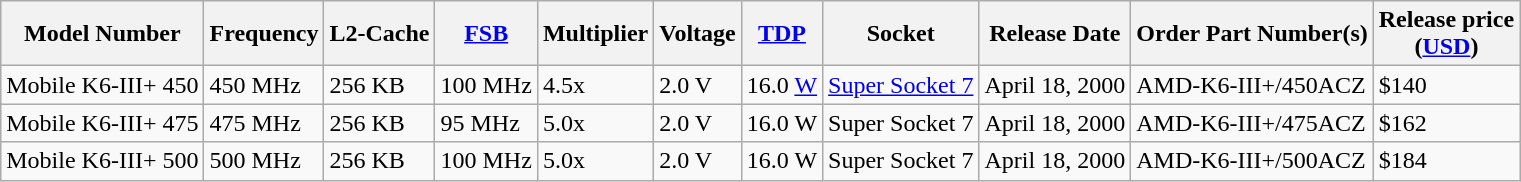<table class="wikitable">
<tr>
<th>Model Number</th>
<th>Frequency</th>
<th>L2-Cache</th>
<th><a href='#'>FSB</a></th>
<th>Multiplier</th>
<th>Voltage</th>
<th><a href='#'>TDP</a></th>
<th>Socket</th>
<th>Release Date</th>
<th>Order Part Number(s)</th>
<th>Release price<br>(<a href='#'>USD</a>)</th>
</tr>
<tr>
<td>Mobile K6-III+ 450</td>
<td>450 MHz</td>
<td>256 KB</td>
<td>100 MHz</td>
<td>4.5x</td>
<td>2.0 V</td>
<td>16.0 <a href='#'>W</a></td>
<td><a href='#'>Super Socket 7</a></td>
<td>April 18, 2000</td>
<td>AMD-K6-III+/450ACZ</td>
<td>$140</td>
</tr>
<tr>
<td>Mobile K6-III+ 475</td>
<td>475 MHz</td>
<td>256 KB</td>
<td>95 MHz</td>
<td>5.0x</td>
<td>2.0 V</td>
<td>16.0 W</td>
<td>Super Socket 7</td>
<td>April 18, 2000</td>
<td>AMD-K6-III+/475ACZ</td>
<td>$162</td>
</tr>
<tr>
<td>Mobile K6-III+ 500</td>
<td>500 MHz</td>
<td>256 KB</td>
<td>100 MHz</td>
<td>5.0x</td>
<td>2.0 V</td>
<td>16.0 W</td>
<td>Super Socket 7</td>
<td>April 18, 2000</td>
<td>AMD-K6-III+/500ACZ</td>
<td>$184</td>
</tr>
</table>
